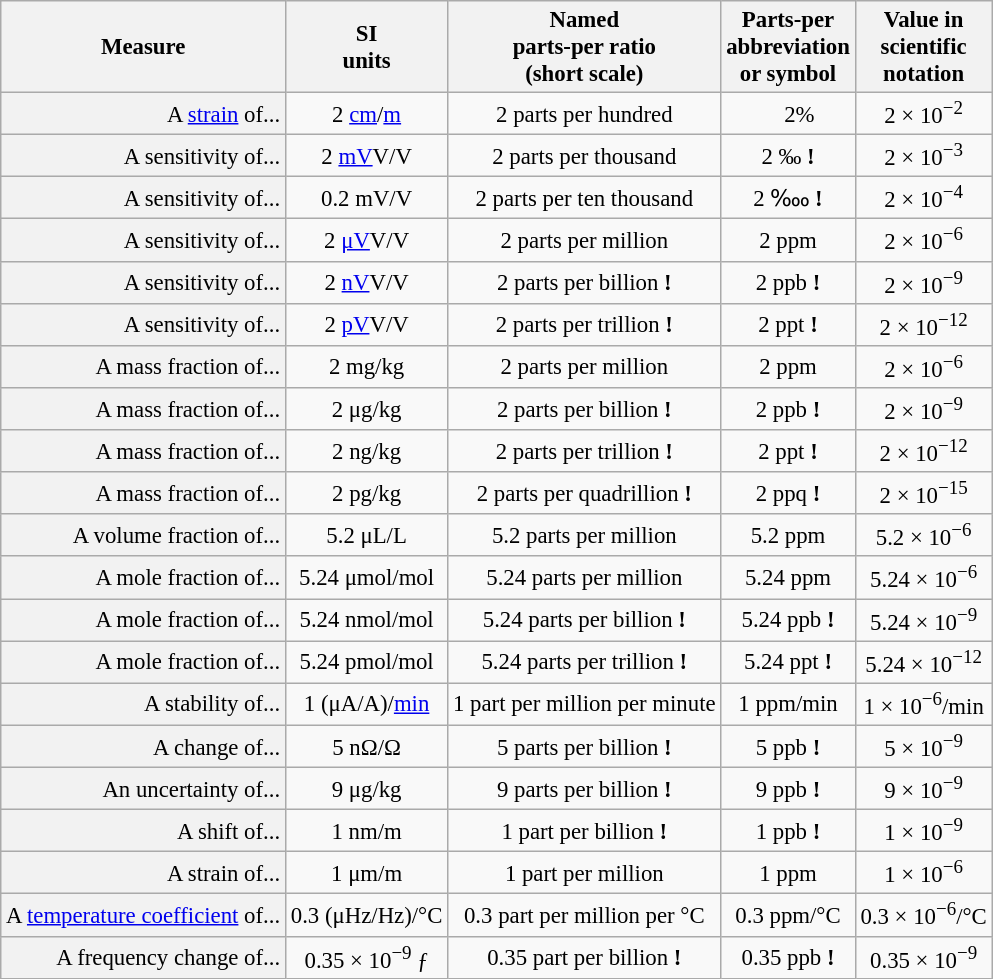<table class="wikitable" style="font-size: 95%;">
<tr>
<th>Measure</th>
<th>SI<br>units</th>
<th>Named<br>parts-per ratio<br>(short scale)</th>
<th>Parts-per<br>abbreviation<br>or symbol</th>
<th>Value in<br>scientific<br>notation</th>
</tr>
<tr>
<td style="background:#f2f2f2" align="right">A <a href='#'>strain</a> of...</td>
<td align="center">2 <a href='#'>cm</a>/<a href='#'>m</a></td>
<td align="center">2 parts per hundred</td>
<td align="center">    2%</td>
<td align="center">2 × 10<sup>−2</sup></td>
</tr>
<tr>
<td style="background:#f2f2f2" align="right">A sensitivity of...</td>
<td align="center">2 <a href='#'>mV</a>V/V</td>
<td align="center">2 parts per thousand</td>
<td align="center">2 ‰ <span><strong>!</strong></span></td>
<td align="center">2 × 10<sup>−3</sup></td>
</tr>
<tr>
<td style="background:#f2f2f2" align="right">A sensitivity of...</td>
<td align="center">0.2 mV/V</td>
<td align="center">2 parts per ten thousand</td>
<td align="center">2 ‱ <span><strong>!</strong></span></td>
<td align="center">2 × 10<sup>−4</sup></td>
</tr>
<tr>
<td style="background:#f2f2f2" align="right">A sensitivity of...</td>
<td align="center">2 <a href='#'>μV</a>V/V</td>
<td align="center">2 parts per million</td>
<td align="center">2 ppm</td>
<td align="center">2 × 10<sup>−6</sup></td>
</tr>
<tr>
<td style="background:#f2f2f2" align="right">A sensitivity of...</td>
<td align="center">2 <a href='#'>nV</a>V/V</td>
<td align="center">2 parts per billion <span><strong>!</strong></span></td>
<td align="center">2 ppb <span><strong>!</strong></span></td>
<td align="center">2 × 10<sup>−9</sup></td>
</tr>
<tr>
<td style="background:#f2f2f2" align="right">A sensitivity of...</td>
<td align="center">2 <a href='#'>pV</a>V/V</td>
<td align="center">2 parts per trillion <span><strong>!</strong></span></td>
<td align="center">2 ppt <span><strong>!</strong></span></td>
<td align="center">2 × 10<sup>−12</sup></td>
</tr>
<tr>
<td style="background:#f2f2f2" align="right">A mass fraction of...</td>
<td align="center">2 mg/kg</td>
<td align="center">2 parts per million</td>
<td align="center">2 ppm</td>
<td align="center">2 × 10<sup>−6</sup></td>
</tr>
<tr>
<td style="background:#f2f2f2" align="right">A mass fraction of...</td>
<td align="center">2 μg/kg</td>
<td align="center">2 parts per billion <span><strong>!</strong></span></td>
<td align="center">2 ppb <span><strong>!</strong></span></td>
<td align="center">2 × 10<sup>−9</sup></td>
</tr>
<tr>
<td style="background:#f2f2f2" align="right">A mass fraction of...</td>
<td align="center">2 ng/kg</td>
<td align="center">2 parts per trillion <span><strong>!</strong></span></td>
<td align="center">2 ppt <span><strong>!</strong></span></td>
<td align="center">2 × 10<sup>−12</sup></td>
</tr>
<tr>
<td style="background:#f2f2f2" align="right">A mass fraction of...</td>
<td align="center">2 pg/kg</td>
<td align="center">2 parts per quadrillion <span><strong>!</strong></span></td>
<td align="center">2 ppq <span><strong>!</strong></span></td>
<td align="center">2 × 10<sup>−15</sup></td>
</tr>
<tr>
<td style="background:#f2f2f2" align="right">A volume fraction of...</td>
<td align="center">5.2 μL/L</td>
<td align="center">5.2 parts per million</td>
<td align="center">5.2 ppm</td>
<td align="center">5.2 × 10<sup>−6</sup></td>
</tr>
<tr>
<td style="background:#f2f2f2" align="right">A mole fraction of...</td>
<td align="center">5.24 μmol/mol</td>
<td align="center">5.24 parts per million</td>
<td align="center">5.24 ppm</td>
<td align="center">5.24 × 10<sup>−6</sup></td>
</tr>
<tr>
<td style="background:#f2f2f2" align="right">A mole fraction of...</td>
<td align="center">5.24 nmol/mol</td>
<td align="center">5.24 parts per billion <span><strong>!</strong></span></td>
<td align="center">5.24 ppb <span><strong>!</strong></span></td>
<td align="center">5.24 × 10<sup>−9</sup></td>
</tr>
<tr>
<td style="background:#f2f2f2" align="right">A mole fraction of...</td>
<td align="center">5.24 pmol/mol</td>
<td align="center">5.24 parts per trillion <span><strong>!</strong></span></td>
<td align="center">5.24 ppt <span><strong>!</strong></span></td>
<td align="center">5.24 × 10<sup>−12</sup></td>
</tr>
<tr>
<td style="background:#f2f2f2" align="right">A stability of...</td>
<td align="center">1 (μA/A)/<a href='#'>min</a></td>
<td align="center">1 part per million per minute</td>
<td align="center">1 ppm/min</td>
<td align="center">1 × 10<sup>−6</sup>/min</td>
</tr>
<tr>
<td style="background:#f2f2f2" align="right">A change of...</td>
<td align="center">5 nΩ/Ω</td>
<td align="center">5 parts per billion <span><strong>!</strong></span></td>
<td align="center">5 ppb <span><strong>!</strong></span></td>
<td align="center">5 × 10<sup>−9</sup></td>
</tr>
<tr>
<td style="background:#f2f2f2" align="right">An uncertainty of...</td>
<td align="center">9 μg/kg</td>
<td align="center">9 parts per billion <span><strong>!</strong></span></td>
<td align="center">9 ppb <span><strong>!</strong></span></td>
<td align="center">9 × 10<sup>−9</sup></td>
</tr>
<tr>
<td style="background:#f2f2f2" align="right">A shift of...</td>
<td align="center">1 nm/m</td>
<td align="center">1 part per billion <span><strong>!</strong></span></td>
<td align="center">1 ppb <span><strong>!</strong></span></td>
<td align="center">1 × 10<sup>−9</sup></td>
</tr>
<tr>
<td style="background:#f2f2f2" align="right">A strain of...</td>
<td align="center">1 μm/m</td>
<td align="center">1 part per million</td>
<td align="center">1 ppm</td>
<td align="center">1 × 10<sup>−6</sup></td>
</tr>
<tr>
<td style="background:#f2f2f2" align="right">A <a href='#'>temperature coefficient</a> of...</td>
<td align="center">0.3 (μHz/Hz)/°C</td>
<td align="center">0.3 part per million per °C</td>
<td align="center">0.3 ppm/°C</td>
<td align="center">0.3 × 10<sup>−6</sup>/°C</td>
</tr>
<tr>
<td style="background:#f2f2f2" align="right">A frequency change of...</td>
<td align="center">0.35 × 10<sup>−9</sup> ƒ</td>
<td align="center">0.35 part per billion <span><strong>!</strong></span></td>
<td align="center">0.35 ppb <span><strong>!</strong></span></td>
<td align="center">0.35 × 10<sup>−9</sup></td>
</tr>
</table>
